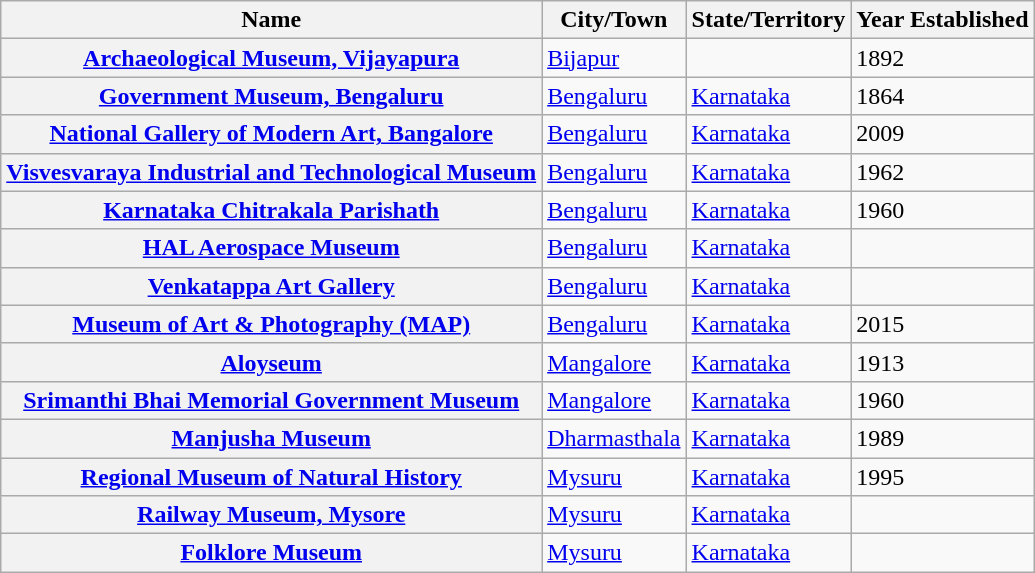<table class="wikitable sortable">
<tr>
<th scope=col>Name</th>
<th scope=col>City/Town</th>
<th scope=col>State/Territory</th>
<th scope=col>Year Established</th>
</tr>
<tr>
<th scope=row><a href='#'>Archaeological Museum, Vijayapura</a></th>
<td><a href='#'>Bijapur</a></td>
<td></td>
<td>1892</td>
</tr>
<tr>
<th scope=row><a href='#'>Government Museum, Bengaluru</a></th>
<td><a href='#'>Bengaluru</a></td>
<td><a href='#'>Karnataka</a></td>
<td>1864</td>
</tr>
<tr>
<th scope=row><a href='#'>National Gallery of Modern Art, Bangalore</a></th>
<td><a href='#'>Bengaluru</a></td>
<td><a href='#'>Karnataka</a></td>
<td>2009</td>
</tr>
<tr>
<th scope=row><a href='#'>Visvesvaraya Industrial and Technological Museum</a></th>
<td><a href='#'>Bengaluru</a></td>
<td><a href='#'>Karnataka</a></td>
<td>1962</td>
</tr>
<tr>
<th scope=row><a href='#'>Karnataka Chitrakala Parishath</a></th>
<td><a href='#'>Bengaluru</a></td>
<td><a href='#'>Karnataka</a></td>
<td>1960</td>
</tr>
<tr>
<th scope=row><a href='#'>HAL Aerospace Museum</a></th>
<td><a href='#'>Bengaluru</a></td>
<td><a href='#'>Karnataka</a></td>
<td></td>
</tr>
<tr>
<th scope=row><a href='#'>Venkatappa Art Gallery</a></th>
<td><a href='#'>Bengaluru</a></td>
<td><a href='#'>Karnataka</a></td>
<td></td>
</tr>
<tr>
<th scope=row><a href='#'>Museum of Art & Photography (MAP)</a></th>
<td><a href='#'>Bengaluru</a></td>
<td><a href='#'>Karnataka</a></td>
<td>2015</td>
</tr>
<tr>
<th scope=row><a href='#'>Aloyseum</a></th>
<td><a href='#'>Mangalore</a></td>
<td><a href='#'>Karnataka</a></td>
<td>1913</td>
</tr>
<tr>
<th scope=row><a href='#'>Srimanthi Bhai Memorial Government Museum</a></th>
<td><a href='#'>Mangalore</a></td>
<td><a href='#'>Karnataka</a></td>
<td>1960</td>
</tr>
<tr>
<th scope=row><a href='#'>Manjusha Museum</a></th>
<td><a href='#'>Dharmasthala</a></td>
<td><a href='#'>Karnataka</a></td>
<td>1989</td>
</tr>
<tr>
<th scope=row><a href='#'>Regional Museum of Natural History</a></th>
<td><a href='#'>Mysuru</a></td>
<td><a href='#'>Karnataka</a></td>
<td>1995</td>
</tr>
<tr>
<th scope=row><a href='#'>Railway Museum, Mysore</a></th>
<td><a href='#'>Mysuru</a></td>
<td><a href='#'>Karnataka</a></td>
<td></td>
</tr>
<tr>
<th scope=row><a href='#'>Folklore Museum</a></th>
<td><a href='#'>Mysuru</a></td>
<td><a href='#'>Karnataka</a></td>
<td></td>
</tr>
</table>
